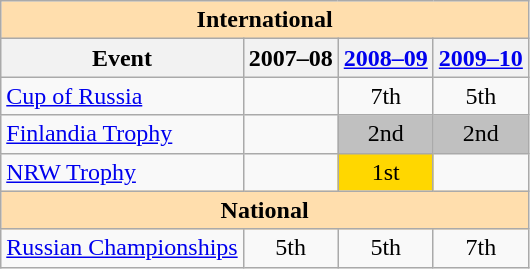<table class="wikitable" style="text-align:center">
<tr>
<th style="background-color: #ffdead; " colspan=4 align=center>International</th>
</tr>
<tr>
<th>Event</th>
<th>2007–08</th>
<th><a href='#'>2008–09</a></th>
<th><a href='#'>2009–10</a></th>
</tr>
<tr>
<td align=left> <a href='#'>Cup of Russia</a></td>
<td></td>
<td>7th</td>
<td>5th</td>
</tr>
<tr>
<td align=left><a href='#'>Finlandia Trophy</a></td>
<td></td>
<td bgcolor=silver>2nd</td>
<td bgcolor=silver>2nd</td>
</tr>
<tr>
<td align=left><a href='#'>NRW Trophy</a></td>
<td></td>
<td bgcolor=gold>1st</td>
<td></td>
</tr>
<tr>
<th style="background-color: #ffdead; " colspan=4 align=center>National</th>
</tr>
<tr>
<td align=left><a href='#'>Russian Championships</a></td>
<td>5th</td>
<td>5th</td>
<td>7th</td>
</tr>
</table>
